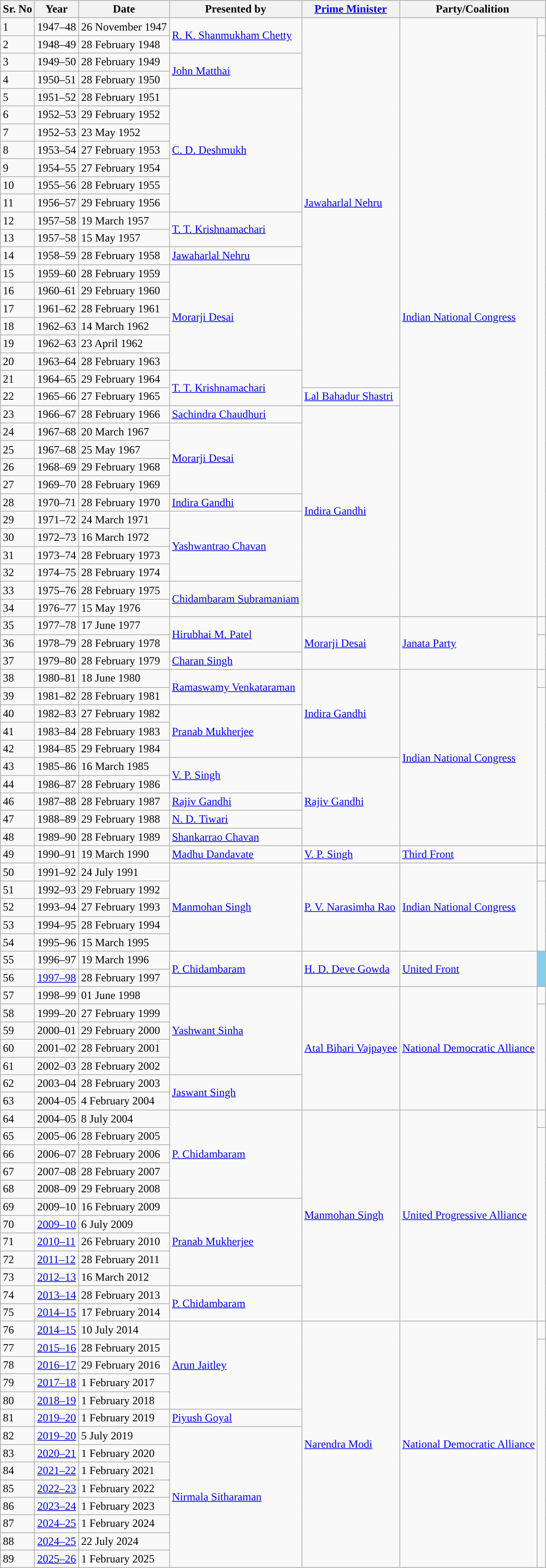<table class="wikitable";">
<tr>
<th>Sr. No</th>
<th>Year</th>
<th>Date</th>
<th>Presented by <br></th>
<th><a href='#'>Prime Minister</a></th>
<th colspan=2>Party/Coalition</th>
</tr>
<tr>
<td>1</td>
<td>1947–48</td>
<td>26 November 1947</td>
<td rowspan=2><a href='#'>R. K. Shanmukham Chetty</a></td>
<td rowspan=21><a href='#'>Jawaharlal Nehru</a></td>
<td rowspan=34><a href='#'>Indian National Congress</a></td>
<td width="4px"></td>
</tr>
<tr>
<td>2</td>
<td>1948–49</td>
<td>28 February 1948</td>
</tr>
<tr>
<td>3</td>
<td>1949–50</td>
<td>28 February 1949</td>
<td rowspan=2><a href='#'>John Matthai</a></td>
</tr>
<tr>
<td>4</td>
<td>1950–51</td>
<td>28 February 1950</td>
</tr>
<tr>
<td>5</td>
<td>1951–52</td>
<td>28 February 1951</td>
<td rowspan=7><a href='#'>C. D. Deshmukh</a></td>
</tr>
<tr>
<td>6</td>
<td>1952–53 </td>
<td>29 February 1952</td>
</tr>
<tr>
<td>7</td>
<td>1952–53</td>
<td>23 May 1952</td>
</tr>
<tr>
<td>8</td>
<td>1953–54</td>
<td>27 February 1953</td>
</tr>
<tr>
<td>9</td>
<td>1954–55</td>
<td>27 February 1954</td>
</tr>
<tr>
<td>10</td>
<td>1955–56</td>
<td>28 February 1955</td>
</tr>
<tr>
<td>11</td>
<td>1956–57</td>
<td>29 February 1956</td>
</tr>
<tr>
<td>12</td>
<td>1957–58 </td>
<td>19 March 1957</td>
<td rowspan=2><a href='#'>T. T. Krishnamachari</a></td>
</tr>
<tr>
<td>13</td>
<td>1957–58</td>
<td>15 May 1957</td>
</tr>
<tr>
<td>14</td>
<td>1958–59</td>
<td>28 February 1958</td>
<td><a href='#'>Jawaharlal Nehru</a> </td>
</tr>
<tr>
<td>15</td>
<td>1959–60</td>
<td>28 February 1959</td>
<td rowspan=6><a href='#'>Morarji Desai</a></td>
</tr>
<tr>
<td>16</td>
<td>1960–61</td>
<td>29 February 1960</td>
</tr>
<tr>
<td>17</td>
<td>1961–62</td>
<td>28 February 1961</td>
</tr>
<tr>
<td>18</td>
<td>1962–63 </td>
<td>14 March 1962</td>
</tr>
<tr>
<td>19</td>
<td>1962–63</td>
<td>23 April 1962</td>
</tr>
<tr>
<td>20</td>
<td>1963–64</td>
<td>28 February 1963</td>
</tr>
<tr>
<td>21</td>
<td>1964–65</td>
<td>29 February 1964</td>
<td rowspan=2><a href='#'>T. T. Krishnamachari</a></td>
</tr>
<tr>
<td>22</td>
<td>1965–66</td>
<td>27 February 1965</td>
<td><a href='#'>Lal Bahadur Shastri</a></td>
</tr>
<tr>
<td>23</td>
<td>1966–67</td>
<td>28 February 1966</td>
<td><a href='#'>Sachindra Chaudhuri</a></td>
<td rowspan=12><a href='#'>Indira Gandhi</a></td>
</tr>
<tr>
<td>24</td>
<td>1967–68 </td>
<td>20 March 1967</td>
<td rowspan=4><a href='#'>Morarji Desai</a></td>
</tr>
<tr>
<td>25</td>
<td>1967–68</td>
<td>25 May 1967</td>
</tr>
<tr>
<td>26</td>
<td>1968–69</td>
<td>29 February 1968</td>
</tr>
<tr>
<td>27</td>
<td>1969–70</td>
<td>28 February 1969</td>
</tr>
<tr>
<td>28</td>
<td>1970–71</td>
<td>28 February 1970</td>
<td><a href='#'>Indira Gandhi</a> </td>
</tr>
<tr>
<td>29</td>
<td>1971–72</td>
<td>24 March 1971</td>
<td rowspan=4><a href='#'>Yashwantrao Chavan</a></td>
</tr>
<tr>
<td>30</td>
<td>1972–73</td>
<td>16 March 1972</td>
</tr>
<tr>
<td>31</td>
<td>1973–74</td>
<td>28 February 1973</td>
</tr>
<tr>
<td>32</td>
<td>1974–75</td>
<td>28 February 1974</td>
</tr>
<tr>
<td>33</td>
<td>1975–76</td>
<td>28 February 1975</td>
<td rowspan=2><a href='#'>Chidambaram Subramaniam</a></td>
</tr>
<tr>
<td>34</td>
<td>1976–77</td>
<td>15 May 1976</td>
</tr>
<tr>
<td>35</td>
<td>1977–78</td>
<td>17 June 1977</td>
<td rowspan=2><a href='#'>Hirubhai M. Patel</a></td>
<td rowspan=3><a href='#'>Morarji Desai</a></td>
<td rowspan=3><a href='#'>Janata Party</a></td>
<td width="4px"></td>
</tr>
<tr>
<td>36</td>
<td>1978–79</td>
<td>28 February 1978</td>
</tr>
<tr>
<td>37</td>
<td>1979–80</td>
<td>28 February 1979</td>
<td><a href='#'>Charan Singh</a> </td>
</tr>
<tr>
<td>38</td>
<td>1980–81</td>
<td>18 June 1980</td>
<td rowspan=2><a href='#'>Ramaswamy Venkataraman</a></td>
<td rowspan=5><a href='#'>Indira Gandhi</a></td>
<td rowspan=10><a href='#'>Indian National Congress</a></td>
<td width="4px"></td>
</tr>
<tr>
<td>39</td>
<td>1981–82</td>
<td>28 February 1981</td>
</tr>
<tr>
<td>40</td>
<td>1982–83</td>
<td>27 February 1982</td>
<td rowspan=3><a href='#'>Pranab Mukherjee</a></td>
</tr>
<tr>
<td>41</td>
<td>1983–84</td>
<td>28 February 1983</td>
</tr>
<tr>
<td>42</td>
<td>1984–85</td>
<td>29 February 1984</td>
</tr>
<tr>
<td>43</td>
<td>1985–86</td>
<td>16 March 1985</td>
<td rowspan=2><a href='#'>V. P. Singh</a></td>
<td rowspan=5><a href='#'>Rajiv Gandhi</a></td>
</tr>
<tr>
<td>44</td>
<td>1986–87</td>
<td>28 February 1986</td>
</tr>
<tr>
<td>46</td>
<td>1987–88</td>
<td>28 February 1987</td>
<td><a href='#'>Rajiv Gandhi</a> </td>
</tr>
<tr>
<td>47</td>
<td>1988–89</td>
<td>29 February 1988</td>
<td><a href='#'>N. D. Tiwari</a></td>
</tr>
<tr>
<td>48</td>
<td>1989–90</td>
<td>28 February 1989</td>
<td><a href='#'>Shankarrao Chavan</a></td>
</tr>
<tr>
<td>49</td>
<td>1990–91</td>
<td>19 March 1990</td>
<td><a href='#'>Madhu Dandavate</a></td>
<td><a href='#'>V. P. Singh</a></td>
<td><a href='#'>Third Front</a></td>
<td width="4px"></td>
</tr>
<tr>
<td>50</td>
<td>1991–92</td>
<td>24 July 1991</td>
<td rowspan=5><a href='#'>Manmohan Singh</a></td>
<td rowspan=5><a href='#'>P. V. Narasimha Rao</a></td>
<td rowspan=5><a href='#'>Indian National Congress</a></td>
<td width="4px"></td>
</tr>
<tr>
<td>51</td>
<td>1992–93</td>
<td>29 February 1992</td>
</tr>
<tr>
<td>52</td>
<td>1993–94</td>
<td>27 February 1993</td>
</tr>
<tr>
<td>53</td>
<td>1994–95</td>
<td>28 February 1994</td>
</tr>
<tr>
<td>54</td>
<td>1995–96</td>
<td>15 March 1995</td>
</tr>
<tr>
<td>55</td>
<td>1996–97</td>
<td>19 March 1996</td>
<td rowspan=2><a href='#'>P. Chidambaram</a></td>
<td rowspan=2><a href='#'>H. D. Deve Gowda</a></td>
<td rowspan=2><a href='#'>United Front</a></td>
<td width="4px" bgcolor="#87CEEB"rowspan=2></td>
</tr>
<tr>
<td>56</td>
<td><a href='#'>1997–98</a></td>
<td>28 February 1997</td>
</tr>
<tr>
<td>57</td>
<td>1998–99</td>
<td>01 June 1998</td>
<td rowspan=5><a href='#'>Yashwant Sinha</a></td>
<td rowspan="7"><a href='#'>Atal Bihari Vajpayee</a></td>
<td rowspan="7"><a href='#'>National Democratic Alliance</a></td>
<td width="4px"></td>
</tr>
<tr>
<td>58</td>
<td>1999–20</td>
<td>27 February 1999</td>
</tr>
<tr>
<td>59</td>
<td>2000–01</td>
<td>29 February 2000</td>
</tr>
<tr>
<td>60</td>
<td>2001–02</td>
<td>28 February 2001</td>
</tr>
<tr>
<td>61</td>
<td>2002–03</td>
<td>28 February 2002</td>
</tr>
<tr>
<td>62</td>
<td>2003–04</td>
<td>28 February 2003</td>
<td rowspan="2"><a href='#'>Jaswant Singh</a></td>
</tr>
<tr>
<td>63</td>
<td>2004–05 </td>
<td>4 February 2004</td>
</tr>
<tr>
<td>64</td>
<td>2004–05</td>
<td>8 July 2004</td>
<td rowspan="5"><a href='#'>P. Chidambaram</a></td>
<td rowspan="12"><a href='#'>Manmohan Singh</a></td>
<td rowspan="12"><a href='#'>United Progressive Alliance</a></td>
<td width="4px"></td>
</tr>
<tr>
<td>65</td>
<td>2005–06</td>
<td>28 February 2005</td>
</tr>
<tr>
<td>66</td>
<td>2006–07</td>
<td>28 February 2006</td>
</tr>
<tr>
<td>67</td>
<td>2007–08</td>
<td>28 February 2007</td>
</tr>
<tr>
<td>68</td>
<td>2008–09</td>
<td>29 February 2008</td>
</tr>
<tr>
<td>69</td>
<td>2009–10 </td>
<td>16 February 2009</td>
<td rowspan="5"><a href='#'>Pranab Mukherjee</a></td>
</tr>
<tr>
<td>70</td>
<td><a href='#'>2009–10</a></td>
<td>6 July 2009</td>
</tr>
<tr>
<td>71</td>
<td><a href='#'>2010–11</a></td>
<td>26 February 2010</td>
</tr>
<tr>
<td>72</td>
<td><a href='#'>2011–12</a></td>
<td>28 February 2011</td>
</tr>
<tr>
<td>73</td>
<td><a href='#'>2012–13</a></td>
<td>16 March 2012</td>
</tr>
<tr>
<td>74</td>
<td><a href='#'>2013–14</a></td>
<td>28 February 2013</td>
<td rowspan="2"><a href='#'>P. Chidambaram</a></td>
</tr>
<tr>
<td>75</td>
<td><a href='#'>2014–15</a> </td>
<td>17 February 2014</td>
</tr>
<tr>
<td>76</td>
<td><a href='#'>2014–15</a></td>
<td>10 July 2014</td>
<td rowspan="5"><a href='#'>Arun Jaitley</a></td>
<td rowspan="14"><a href='#'>Narendra Modi</a></td>
<td rowspan="14"><a href='#'>National Democratic Alliance</a></td>
<td width="4px"></td>
</tr>
<tr>
<td>77</td>
<td><a href='#'>2015–16</a></td>
<td>28 February 2015</td>
</tr>
<tr>
<td>78</td>
<td><a href='#'>2016–17</a></td>
<td>29 February 2016</td>
</tr>
<tr>
<td>79</td>
<td><a href='#'>2017–18</a></td>
<td>1 February 2017</td>
</tr>
<tr>
<td>80</td>
<td><a href='#'>2018–19</a></td>
<td>1 February 2018</td>
</tr>
<tr>
<td>81</td>
<td><a href='#'>2019–20</a> </td>
<td>1 February 2019</td>
<td><a href='#'>Piyush Goyal</a></td>
</tr>
<tr>
<td>82</td>
<td><a href='#'>2019–20</a></td>
<td>5 July 2019</td>
<td rowspan="8"><a href='#'>Nirmala Sitharaman</a></td>
</tr>
<tr>
<td>83</td>
<td><a href='#'>2020–21</a></td>
<td>1 February 2020</td>
</tr>
<tr>
<td>84</td>
<td><a href='#'>2021–22</a></td>
<td>1 February 2021</td>
</tr>
<tr>
<td>85</td>
<td><a href='#'>2022–23</a></td>
<td>1 February 2022</td>
</tr>
<tr>
<td>86</td>
<td><a href='#'>2023–24</a></td>
<td>1 February 2023</td>
</tr>
<tr>
<td>87</td>
<td><a href='#'>2024–25</a> </td>
<td>1 February 2024</td>
</tr>
<tr>
<td>88</td>
<td><a href='#'>2024–25</a></td>
<td>22 July 2024</td>
</tr>
<tr>
<td>89</td>
<td><a href='#'>2025–26</a></td>
<td>1 February 2025</td>
</tr>
</table>
